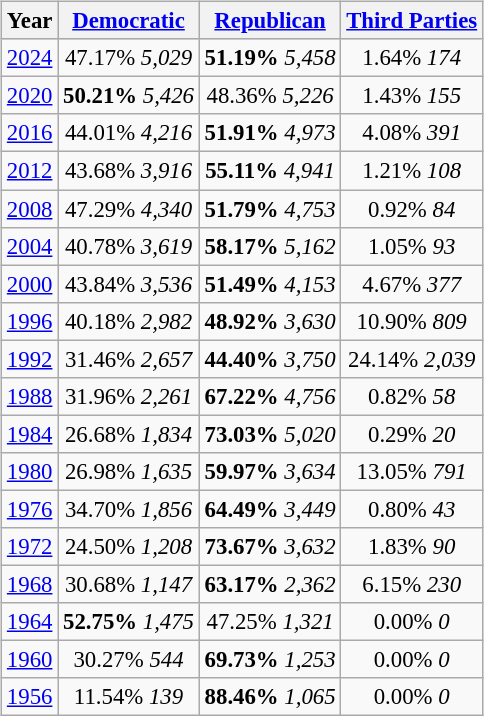<table class="wikitable"  style="float:right; margin:1em; font-size:95%;">
<tr style="background:lightgrey;">
<th>Year</th>
<th><a href='#'>Democratic</a></th>
<th><a href='#'>Republican</a></th>
<th><a href='#'>Third Parties</a></th>
</tr>
<tr>
<td align="center" ><a href='#'>2024</a></td>
<td align="center" >47.17% <em>5,029</em></td>
<td align="center" ><strong>51.19%</strong> <em>5,458</em></td>
<td align="center" >1.64% <em>174</em></td>
</tr>
<tr>
<td align="center" ><a href='#'>2020</a></td>
<td align="center" ><strong>50.21%</strong> <em>5,426</em></td>
<td align="center" >48.36% <em>5,226</em></td>
<td align="center" >1.43% <em>155</em></td>
</tr>
<tr>
<td align="center" ><a href='#'>2016</a></td>
<td align="center" >44.01% <em>4,216</em></td>
<td align="center" ><strong>51.91%</strong> <em>4,973</em></td>
<td align="center" >4.08% <em>391</em></td>
</tr>
<tr>
<td align="center" ><a href='#'>2012</a></td>
<td align="center" >43.68% <em>3,916</em></td>
<td align="center" ><strong>55.11%</strong> <em>4,941</em></td>
<td align="center" >1.21% <em>108</em></td>
</tr>
<tr>
<td align="center" ><a href='#'>2008</a></td>
<td align="center" >47.29% <em>4,340</em></td>
<td align="center" ><strong>51.79%</strong> <em>4,753</em></td>
<td align="center" >0.92% <em>84</em></td>
</tr>
<tr>
<td align="center" ><a href='#'>2004</a></td>
<td align="center" >40.78% <em>3,619</em></td>
<td align="center" ><strong>58.17%</strong> <em>5,162</em></td>
<td align="center" >1.05% <em>93</em></td>
</tr>
<tr>
<td align="center" ><a href='#'>2000</a></td>
<td align="center" >43.84% <em>3,536</em></td>
<td align="center" ><strong>51.49%</strong> <em>4,153</em></td>
<td align="center" >4.67% <em>377</em></td>
</tr>
<tr>
<td align="center" ><a href='#'>1996</a></td>
<td align="center" >40.18% <em>2,982</em></td>
<td align="center" ><strong>48.92%</strong> <em>3,630</em></td>
<td align="center" >10.90% <em>809</em></td>
</tr>
<tr>
<td align="center" ><a href='#'>1992</a></td>
<td align="center" >31.46% <em>2,657</em></td>
<td align="center" ><strong>44.40%</strong> <em>3,750</em></td>
<td align="center" >24.14% <em>2,039</em></td>
</tr>
<tr>
<td align="center" ><a href='#'>1988</a></td>
<td align="center" >31.96% <em>2,261</em></td>
<td align="center" ><strong>67.22%</strong> <em>4,756</em></td>
<td align="center" >0.82% <em>58</em></td>
</tr>
<tr>
<td align="center" ><a href='#'>1984</a></td>
<td align="center" >26.68% <em>1,834</em></td>
<td align="center" ><strong>73.03%</strong> <em>5,020</em></td>
<td align="center" >0.29% <em>20</em></td>
</tr>
<tr>
<td align="center" ><a href='#'>1980</a></td>
<td align="center" >26.98% <em>1,635</em></td>
<td align="center" ><strong>59.97%</strong> <em>3,634</em></td>
<td align="center" >13.05% <em>791</em></td>
</tr>
<tr>
<td align="center" ><a href='#'>1976</a></td>
<td align="center" >34.70% <em>1,856</em></td>
<td align="center" ><strong>64.49%</strong> <em>3,449</em></td>
<td align="center" >0.80% <em>43</em></td>
</tr>
<tr>
<td align="center" ><a href='#'>1972</a></td>
<td align="center" >24.50% <em>1,208</em></td>
<td align="center" ><strong>73.67%</strong> <em>3,632</em></td>
<td align="center" >1.83% <em>90</em></td>
</tr>
<tr>
<td align="center" ><a href='#'>1968</a></td>
<td align="center" >30.68% <em>1,147</em></td>
<td align="center" ><strong>63.17%</strong> <em>2,362</em></td>
<td align="center" >6.15% <em>230</em></td>
</tr>
<tr>
<td align="center" ><a href='#'>1964</a></td>
<td align="center" ><strong>52.75%</strong> <em>1,475</em></td>
<td align="center" >47.25% <em>1,321</em></td>
<td align="center" >0.00% <em>0</em></td>
</tr>
<tr>
<td align="center" ><a href='#'>1960</a></td>
<td align="center" >30.27% <em>544</em></td>
<td align="center" ><strong>69.73%</strong> <em>1,253</em></td>
<td align="center" >0.00% <em>0</em></td>
</tr>
<tr>
<td align="center" ><a href='#'>1956</a></td>
<td align="center" >11.54% <em>139</em></td>
<td align="center" ><strong>88.46%</strong> <em>1,065</em></td>
<td align="center" >0.00% <em>0</em></td>
</tr>
</table>
